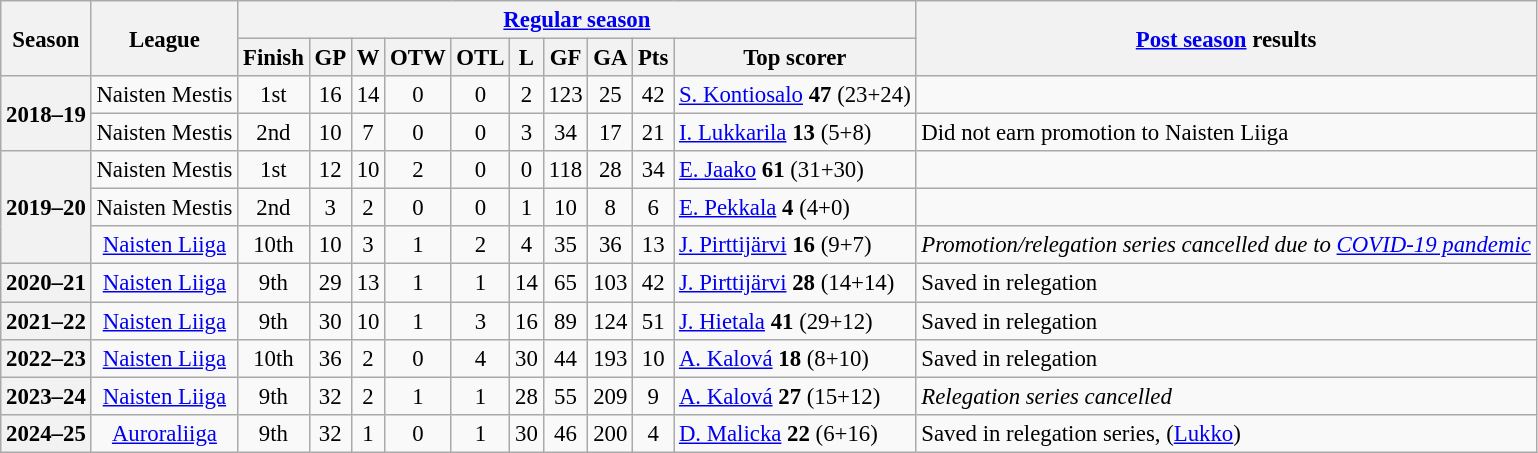<table class="wikitable" style="text-align: center; font-size: 95%">
<tr>
<th rowspan="2">Season</th>
<th rowspan="2">League</th>
<th colspan="10"><a href='#'>Regular season</a></th>
<th rowspan="2"><a href='#'>Post season</a> results</th>
</tr>
<tr>
<th>Finish</th>
<th>GP</th>
<th>W</th>
<th>OTW</th>
<th>OTL</th>
<th>L</th>
<th>GF</th>
<th>GA</th>
<th>Pts</th>
<th>Top scorer</th>
</tr>
<tr>
<th rowspan="2">2018–19</th>
<td>Naisten Mestis </td>
<td>1st<br></td>
<td>16</td>
<td>14</td>
<td>0</td>
<td>0</td>
<td>2</td>
<td>123</td>
<td>25</td>
<td>42</td>
<td align="left"> <a href='#'>S. Kontiosalo</a> <strong>47</strong> (23+24)</td>
<td align="left"></td>
</tr>
<tr>
<td>Naisten Mestis</td>
<td>2nd</td>
<td>10</td>
<td>7</td>
<td>0</td>
<td>0</td>
<td>3</td>
<td>34</td>
<td>17</td>
<td>21</td>
<td align="left"> <a href='#'>I. Lukkarila</a> <strong>13</strong> (5+8)</td>
<td align="left">Did not earn promotion to Naisten Liiga</td>
</tr>
<tr>
<th rowspan="3">2019–20</th>
<td>Naisten Mestis </td>
<td>1st<br></td>
<td>12</td>
<td>10</td>
<td>2</td>
<td>0</td>
<td>0</td>
<td>118</td>
<td>28</td>
<td>34</td>
<td align="left"> <a href='#'>E. Jaako</a> <strong>61</strong> (31+30)</td>
<td align="left"></td>
</tr>
<tr>
<td>Naisten Mestis </td>
<td>2nd</td>
<td>3</td>
<td>2</td>
<td>0</td>
<td>0</td>
<td>1</td>
<td>10</td>
<td>8</td>
<td>6</td>
<td align="left"> <a href='#'>E. Pekkala</a> <strong>4</strong> (4+0)</td>
<td align="left"></td>
</tr>
<tr>
<td><a href='#'>Naisten Liiga</a></td>
<td>10th</td>
<td>10</td>
<td>3</td>
<td>1</td>
<td>2</td>
<td>4</td>
<td>35</td>
<td>36</td>
<td>13</td>
<td align="left"> <a href='#'>J. Pirttijärvi</a> <strong>16</strong> (9+7)</td>
<td align="left"><em>Promotion/relegation series cancelled due to <a href='#'>COVID-19 pandemic</a></em></td>
</tr>
<tr>
<th>2020–21</th>
<td><a href='#'>Naisten Liiga</a></td>
<td>9th</td>
<td>29</td>
<td>13</td>
<td>1</td>
<td>1</td>
<td>14</td>
<td>65</td>
<td>103</td>
<td>42</td>
<td align="left"> <a href='#'>J. Pirttijärvi</a> <strong>28</strong> (14+14)</td>
<td align="left">Saved in relegation</td>
</tr>
<tr>
<th>2021–22</th>
<td><a href='#'>Naisten Liiga</a></td>
<td>9th</td>
<td>30</td>
<td>10</td>
<td>1</td>
<td>3</td>
<td>16</td>
<td>89</td>
<td>124</td>
<td>51</td>
<td align="left"> <a href='#'>J. Hietala</a> <strong>41</strong> (29+12)</td>
<td align="left">Saved in relegation</td>
</tr>
<tr>
<th>2022–23</th>
<td><a href='#'>Naisten Liiga</a></td>
<td>10th</td>
<td>36</td>
<td>2</td>
<td>0</td>
<td>4</td>
<td>30</td>
<td>44</td>
<td>193</td>
<td>10</td>
<td align="left"> <a href='#'>A. Kalová</a> <strong>18</strong> (8+10)</td>
<td align="left">Saved in relegation</td>
</tr>
<tr>
<th>2023–24</th>
<td><a href='#'>Naisten Liiga</a></td>
<td>9th</td>
<td>32</td>
<td>2</td>
<td>1</td>
<td>1</td>
<td>28</td>
<td>55</td>
<td>209</td>
<td>9</td>
<td align="left"> <a href='#'>A. Kalová</a> <strong>27</strong> (15+12)</td>
<td align="left"><em>Relegation series cancelled</em></td>
</tr>
<tr>
<th>2024–25</th>
<td><a href='#'>Auroraliiga</a></td>
<td>9th</td>
<td>32</td>
<td>1</td>
<td>0</td>
<td>1</td>
<td>30</td>
<td>46</td>
<td>200</td>
<td>4</td>
<td align="left"> <a href='#'>D. Malicka</a> <strong>22</strong> (6+16)</td>
<td align="left">Saved in relegation series,  (<a href='#'>Lukko</a>)</td>
</tr>
</table>
